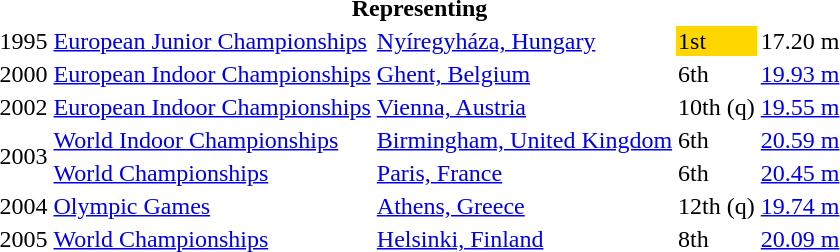<table>
<tr>
<th colspan="6">Representing </th>
</tr>
<tr>
<td>1995</td>
<td><a href='#'>European Junior Championships</a></td>
<td><a href='#'>Nyíregyháza, Hungary</a></td>
<td bgcolor=gold>1st</td>
<td>17.20 m</td>
</tr>
<tr>
<td>2000</td>
<td><a href='#'>European Indoor Championships</a></td>
<td><a href='#'>Ghent, Belgium</a></td>
<td>6th</td>
<td><a href='#'>19.93 m</a></td>
</tr>
<tr>
<td>2002</td>
<td><a href='#'>European Indoor Championships</a></td>
<td><a href='#'>Vienna, Austria</a></td>
<td>10th (q)</td>
<td><a href='#'>19.55 m</a></td>
</tr>
<tr>
<td rowspan=2>2003</td>
<td><a href='#'>World Indoor Championships</a></td>
<td><a href='#'>Birmingham, United Kingdom</a></td>
<td>6th</td>
<td><a href='#'>20.59 m</a></td>
</tr>
<tr>
<td><a href='#'>World Championships</a></td>
<td><a href='#'>Paris, France</a></td>
<td>6th</td>
<td><a href='#'>20.45 m</a></td>
</tr>
<tr>
<td>2004</td>
<td><a href='#'>Olympic Games</a></td>
<td><a href='#'>Athens, Greece</a></td>
<td>12th (q)</td>
<td><a href='#'>19.74 m</a></td>
</tr>
<tr>
<td>2005</td>
<td><a href='#'>World Championships</a></td>
<td><a href='#'>Helsinki, Finland</a></td>
<td>8th</td>
<td><a href='#'>20.09 m</a></td>
</tr>
</table>
